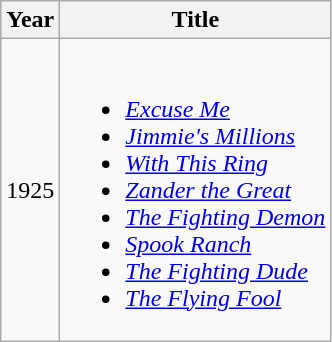<table class="wikitable sortable">
<tr>
<th>Year</th>
<th>Title</th>
</tr>
<tr>
<td>1925</td>
<td><br><ul><li><em><a href='#'>Excuse Me</a></em></li><li><em><a href='#'>Jimmie's Millions</a></em></li><li><em><a href='#'>With This Ring</a></em></li><li><em><a href='#'>Zander the Great</a></em></li><li><em><a href='#'>The Fighting Demon</a></em></li><li><em><a href='#'>Spook Ranch</a></em></li><li><em><a href='#'>The Fighting Dude</a></em></li><li><em><a href='#'>The Flying Fool</a></em></li></ul></td>
</tr>
</table>
